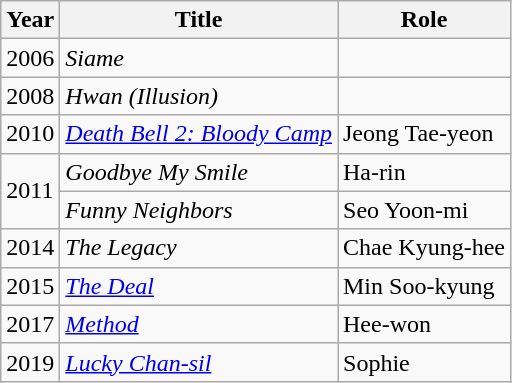<table class="wikitable sortable">
<tr>
<th>Year</th>
<th>Title</th>
<th>Role</th>
</tr>
<tr>
<td>2006</td>
<td><em>Siame</em></td>
<td></td>
</tr>
<tr>
<td>2008</td>
<td><em>Hwan (Illusion)</em></td>
<td></td>
</tr>
<tr>
<td>2010</td>
<td><em><a href='#'>Death Bell 2: Bloody Camp</a></em></td>
<td>Jeong Tae-yeon</td>
</tr>
<tr>
<td rowspan=2>2011</td>
<td><em>Goodbye My Smile</em></td>
<td>Ha-rin</td>
</tr>
<tr>
<td><em>Funny Neighbors</em></td>
<td>Seo Yoon-mi</td>
</tr>
<tr>
<td>2014</td>
<td><em>The Legacy</em></td>
<td>Chae Kyung-hee</td>
</tr>
<tr>
<td>2015</td>
<td><em><a href='#'>The Deal</a></em></td>
<td>Min Soo-kyung</td>
</tr>
<tr>
<td>2017</td>
<td><em><a href='#'>Method</a></em></td>
<td>Hee-won</td>
</tr>
<tr>
<td>2019</td>
<td><em><a href='#'>Lucky Chan-sil</a></em></td>
<td>Sophie</td>
</tr>
</table>
